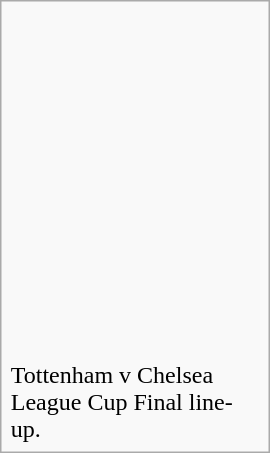<table class="infobox" style="width:180px;">
<tr>
<td><div><br><br><br><br><br><br><br><br><br><br><br><br>
</div><br><span>Tottenham v Chelsea League Cup Final line-up.</span></td>
</tr>
</table>
